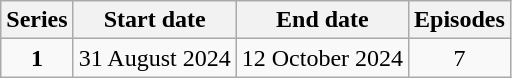<table class="wikitable" style="text-align:center;">
<tr>
<th>Series</th>
<th>Start date</th>
<th>End date</th>
<th>Episodes</th>
</tr>
<tr>
<td><strong>1</strong></td>
<td>31 August 2024</td>
<td>12 October 2024</td>
<td>7</td>
</tr>
</table>
